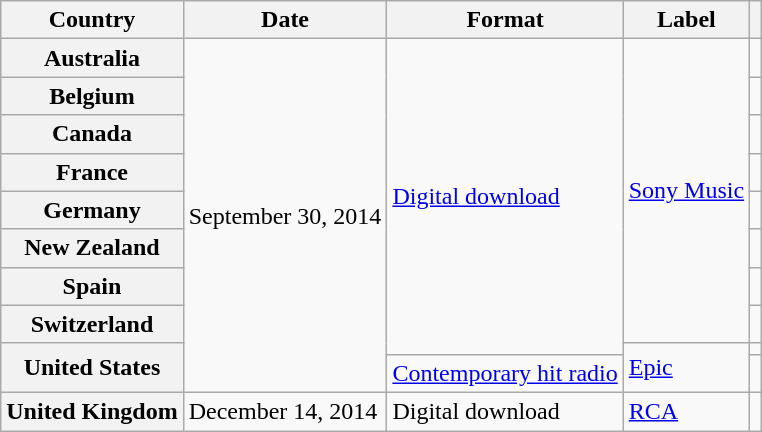<table class="wikitable plainrowheaders">
<tr>
<th scope="col">Country</th>
<th scope="col">Date</th>
<th scope="col">Format</th>
<th scope="col">Label</th>
<th scope="col"></th>
</tr>
<tr>
<th scope="row">Australia</th>
<td rowspan="10">September 30, 2014</td>
<td rowspan="9"><a href='#'>Digital download</a></td>
<td rowspan="8"><a href='#'>Sony Music</a></td>
<td></td>
</tr>
<tr>
<th scope="row">Belgium</th>
<td></td>
</tr>
<tr>
<th scope="row">Canada</th>
<td></td>
</tr>
<tr>
<th scope="row">France</th>
<td></td>
</tr>
<tr>
<th scope="row">Germany</th>
<td></td>
</tr>
<tr>
<th scope="row">New Zealand</th>
<td></td>
</tr>
<tr>
<th scope="row">Spain</th>
<td></td>
</tr>
<tr>
<th scope="row">Switzerland</th>
<td></td>
</tr>
<tr>
<th scope="row" rowspan="2">United States</th>
<td rowspan="2"><a href='#'>Epic</a></td>
<td></td>
</tr>
<tr>
<td><a href='#'>Contemporary hit radio</a></td>
<td></td>
</tr>
<tr>
<th scope="row">United Kingdom</th>
<td>December 14, 2014</td>
<td>Digital download</td>
<td><a href='#'>RCA</a></td>
<td></td>
</tr>
</table>
